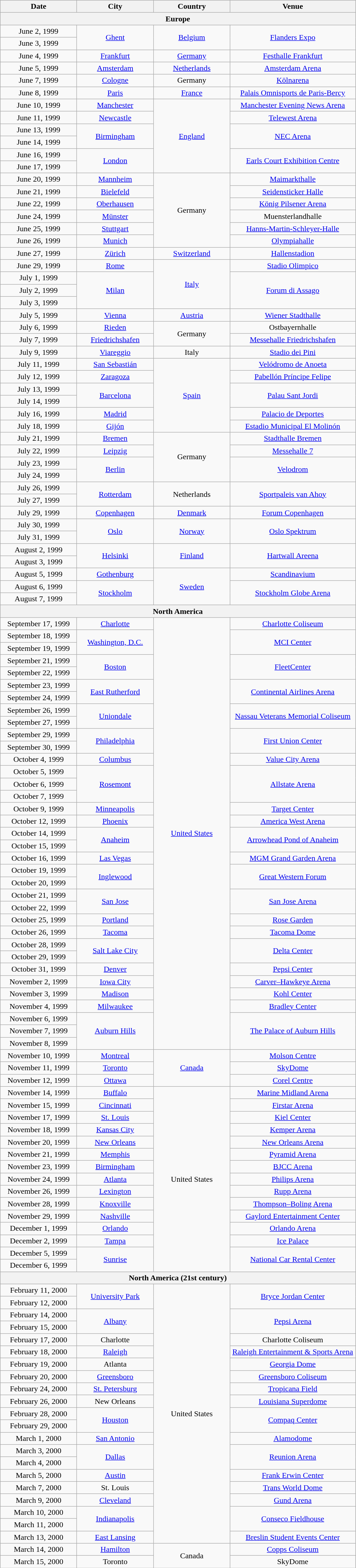<table class="wikitable" style="text-align:center;">
<tr>
<th width="150">Date</th>
<th width="150">City</th>
<th width="150">Country</th>
<th width="250">Venue</th>
</tr>
<tr>
<th colspan="4">Europe</th>
</tr>
<tr>
<td>June 2, 1999</td>
<td rowspan="2"><a href='#'>Ghent</a></td>
<td rowspan="2"><a href='#'>Belgium</a></td>
<td rowspan="2"><a href='#'>Flanders Expo</a></td>
</tr>
<tr>
<td>June 3, 1999</td>
</tr>
<tr>
<td>June 4, 1999</td>
<td><a href='#'>Frankfurt</a></td>
<td><a href='#'>Germany</a></td>
<td><a href='#'>Festhalle Frankfurt</a></td>
</tr>
<tr>
<td>June 5, 1999</td>
<td><a href='#'>Amsterdam</a></td>
<td><a href='#'>Netherlands</a></td>
<td><a href='#'>Amsterdam Arena</a></td>
</tr>
<tr>
<td>June 7, 1999</td>
<td><a href='#'>Cologne</a></td>
<td>Germany</td>
<td><a href='#'>Kölnarena</a></td>
</tr>
<tr>
<td>June 8, 1999</td>
<td><a href='#'>Paris</a></td>
<td><a href='#'>France</a></td>
<td><a href='#'>Palais Omnisports de Paris-Bercy</a></td>
</tr>
<tr>
<td>June 10, 1999</td>
<td><a href='#'>Manchester</a></td>
<td rowspan="6"><a href='#'>England</a></td>
<td><a href='#'>Manchester Evening News Arena</a></td>
</tr>
<tr>
<td>June 11, 1999</td>
<td><a href='#'>Newcastle</a></td>
<td><a href='#'>Telewest Arena</a></td>
</tr>
<tr>
<td>June 13, 1999</td>
<td rowspan="2"><a href='#'>Birmingham</a></td>
<td rowspan="2"><a href='#'>NEC Arena</a></td>
</tr>
<tr>
<td>June 14, 1999</td>
</tr>
<tr>
<td>June 16, 1999</td>
<td rowspan="2"><a href='#'>London</a></td>
<td rowspan="2"><a href='#'>Earls Court Exhibition Centre</a></td>
</tr>
<tr>
<td>June 17, 1999</td>
</tr>
<tr>
<td>June 20, 1999</td>
<td><a href='#'>Mannheim</a></td>
<td rowspan="6">Germany</td>
<td><a href='#'>Maimarkthalle</a></td>
</tr>
<tr>
<td>June 21, 1999</td>
<td><a href='#'>Bielefeld</a></td>
<td><a href='#'>Seidensticker Halle</a></td>
</tr>
<tr>
<td>June 22, 1999</td>
<td><a href='#'>Oberhausen</a></td>
<td><a href='#'>König Pilsener Arena</a></td>
</tr>
<tr>
<td>June 24, 1999</td>
<td><a href='#'>Münster</a></td>
<td>Muensterlandhalle</td>
</tr>
<tr>
<td>June 25, 1999</td>
<td><a href='#'>Stuttgart</a></td>
<td><a href='#'>Hanns-Martin-Schleyer-Halle</a></td>
</tr>
<tr>
<td>June 26, 1999</td>
<td><a href='#'>Munich</a></td>
<td><a href='#'>Olympiahalle</a></td>
</tr>
<tr>
<td>June 27, 1999</td>
<td><a href='#'>Zürich</a></td>
<td><a href='#'>Switzerland</a></td>
<td><a href='#'>Hallenstadion</a></td>
</tr>
<tr>
<td>June 29, 1999</td>
<td><a href='#'>Rome</a></td>
<td rowspan="4"><a href='#'>Italy</a></td>
<td><a href='#'>Stadio Olimpico</a></td>
</tr>
<tr>
<td>July 1, 1999</td>
<td rowspan="3"><a href='#'>Milan</a></td>
<td rowspan="3"><a href='#'>Forum di Assago</a></td>
</tr>
<tr>
<td>July 2, 1999</td>
</tr>
<tr>
<td>July 3, 1999</td>
</tr>
<tr>
<td>July 5, 1999</td>
<td><a href='#'>Vienna</a></td>
<td><a href='#'>Austria</a></td>
<td><a href='#'>Wiener Stadthalle</a></td>
</tr>
<tr>
<td>July 6, 1999</td>
<td><a href='#'>Rieden</a></td>
<td rowspan="2">Germany</td>
<td>Ostbayernhalle</td>
</tr>
<tr>
<td>July 7, 1999</td>
<td><a href='#'>Friedrichshafen</a></td>
<td><a href='#'>Messehalle Friedrichshafen</a></td>
</tr>
<tr>
<td>July 9, 1999</td>
<td><a href='#'>Viareggio</a></td>
<td>Italy</td>
<td><a href='#'>Stadio dei Pini</a></td>
</tr>
<tr>
<td>July 11, 1999</td>
<td><a href='#'>San Sebastián</a></td>
<td rowspan="6"><a href='#'>Spain</a></td>
<td><a href='#'>Velódromo de Anoeta</a></td>
</tr>
<tr>
<td>July 12, 1999</td>
<td><a href='#'>Zaragoza</a></td>
<td><a href='#'>Pabellón Príncipe Felipe</a></td>
</tr>
<tr>
<td>July 13, 1999</td>
<td rowspan="2"><a href='#'>Barcelona</a></td>
<td rowspan="2"><a href='#'>Palau Sant Jordi</a></td>
</tr>
<tr>
<td>July 14, 1999</td>
</tr>
<tr>
<td>July 16, 1999</td>
<td><a href='#'>Madrid</a></td>
<td><a href='#'>Palacio de Deportes</a></td>
</tr>
<tr>
<td>July 18, 1999</td>
<td><a href='#'>Gijón</a></td>
<td><a href='#'>Estadio Municipal El Molinón</a></td>
</tr>
<tr>
<td>July 21, 1999</td>
<td><a href='#'>Bremen</a></td>
<td rowspan="4">Germany</td>
<td><a href='#'>Stadthalle Bremen</a></td>
</tr>
<tr>
<td>July 22, 1999</td>
<td><a href='#'>Leipzig</a></td>
<td><a href='#'>Messehalle 7</a></td>
</tr>
<tr>
<td>July 23, 1999</td>
<td rowspan="2"><a href='#'>Berlin</a></td>
<td rowspan="2"><a href='#'>Velodrom</a></td>
</tr>
<tr>
<td>July 24, 1999</td>
</tr>
<tr>
<td>July 26, 1999</td>
<td rowspan="2"><a href='#'>Rotterdam</a></td>
<td rowspan="2">Netherlands</td>
<td rowspan="2"><a href='#'>Sportpaleis van Ahoy</a></td>
</tr>
<tr>
<td>July 27, 1999</td>
</tr>
<tr>
<td>July 29, 1999</td>
<td><a href='#'>Copenhagen</a></td>
<td><a href='#'>Denmark</a></td>
<td><a href='#'>Forum Copenhagen</a></td>
</tr>
<tr>
<td>July 30, 1999</td>
<td rowspan="2"><a href='#'>Oslo</a></td>
<td rowspan="2"><a href='#'>Norway</a></td>
<td rowspan="2"><a href='#'>Oslo Spektrum</a></td>
</tr>
<tr>
<td>July 31, 1999</td>
</tr>
<tr>
<td>August 2, 1999</td>
<td rowspan="2"><a href='#'>Helsinki</a></td>
<td rowspan="2"><a href='#'>Finland</a></td>
<td rowspan="2"><a href='#'>Hartwall Areena</a></td>
</tr>
<tr>
<td>August 3, 1999</td>
</tr>
<tr>
<td>August 5, 1999</td>
<td><a href='#'>Gothenburg</a></td>
<td rowspan="3"><a href='#'>Sweden</a></td>
<td><a href='#'>Scandinavium</a></td>
</tr>
<tr>
<td>August 6, 1999</td>
<td rowspan="2"><a href='#'>Stockholm</a></td>
<td rowspan="2"><a href='#'>Stockholm Globe Arena</a></td>
</tr>
<tr>
<td>August 7, 1999</td>
</tr>
<tr>
<th colspan="4">North America</th>
</tr>
<tr>
<td>September 17, 1999</td>
<td><a href='#'>Charlotte</a></td>
<td rowspan="35"><a href='#'>United States</a></td>
<td><a href='#'>Charlotte Coliseum</a></td>
</tr>
<tr>
<td>September 18, 1999</td>
<td rowspan="2"><a href='#'>Washington, D.C.</a></td>
<td rowspan="2"><a href='#'>MCI Center</a></td>
</tr>
<tr>
<td>September 19, 1999</td>
</tr>
<tr>
<td>September 21, 1999</td>
<td rowspan="2"><a href='#'>Boston</a></td>
<td rowspan="2"><a href='#'>FleetCenter</a></td>
</tr>
<tr>
<td>September 22, 1999</td>
</tr>
<tr>
<td>September 23, 1999</td>
<td rowspan="2"><a href='#'>East Rutherford</a></td>
<td rowspan="2"><a href='#'>Continental Airlines Arena</a></td>
</tr>
<tr>
<td>September 24, 1999</td>
</tr>
<tr>
<td>September 26, 1999</td>
<td rowspan="2"><a href='#'>Uniondale</a></td>
<td rowspan="2"><a href='#'>Nassau Veterans Memorial Coliseum</a></td>
</tr>
<tr>
<td>September 27, 1999</td>
</tr>
<tr>
<td>September 29, 1999</td>
<td rowspan="2"><a href='#'>Philadelphia</a></td>
<td rowspan="2"><a href='#'>First Union Center</a></td>
</tr>
<tr>
<td>September 30, 1999</td>
</tr>
<tr>
<td>October 4, 1999</td>
<td><a href='#'>Columbus</a></td>
<td><a href='#'>Value City Arena</a></td>
</tr>
<tr>
<td>October 5, 1999</td>
<td rowspan="3"><a href='#'>Rosemont</a></td>
<td rowspan="3"><a href='#'>Allstate Arena</a></td>
</tr>
<tr>
<td>October 6, 1999</td>
</tr>
<tr>
<td>October 7, 1999</td>
</tr>
<tr>
<td>October 9, 1999</td>
<td><a href='#'>Minneapolis</a></td>
<td><a href='#'>Target Center</a></td>
</tr>
<tr>
<td>October 12, 1999</td>
<td><a href='#'>Phoenix</a></td>
<td><a href='#'>America West Arena</a></td>
</tr>
<tr>
<td>October 14, 1999</td>
<td rowspan="2"><a href='#'>Anaheim</a></td>
<td rowspan="2"><a href='#'>Arrowhead Pond of Anaheim</a></td>
</tr>
<tr>
<td>October 15, 1999</td>
</tr>
<tr>
<td>October 16, 1999</td>
<td><a href='#'>Las Vegas</a></td>
<td><a href='#'>MGM Grand Garden Arena</a></td>
</tr>
<tr>
<td>October 19, 1999</td>
<td rowspan="2"><a href='#'>Inglewood</a></td>
<td rowspan="2"><a href='#'>Great Western Forum</a></td>
</tr>
<tr>
<td>October 20, 1999</td>
</tr>
<tr>
<td>October 21, 1999</td>
<td rowspan="2"><a href='#'>San Jose</a></td>
<td rowspan="2"><a href='#'>San Jose Arena</a></td>
</tr>
<tr>
<td>October 22, 1999</td>
</tr>
<tr>
<td>October 25, 1999</td>
<td><a href='#'>Portland</a></td>
<td><a href='#'>Rose Garden</a></td>
</tr>
<tr>
<td>October 26, 1999</td>
<td><a href='#'>Tacoma</a></td>
<td><a href='#'>Tacoma Dome</a></td>
</tr>
<tr>
<td>October 28, 1999</td>
<td rowspan="2"><a href='#'>Salt Lake City</a></td>
<td rowspan="2"><a href='#'>Delta Center</a></td>
</tr>
<tr>
<td>October 29, 1999</td>
</tr>
<tr>
<td>October 31, 1999</td>
<td><a href='#'>Denver</a></td>
<td><a href='#'>Pepsi Center</a></td>
</tr>
<tr>
<td>November 2, 1999</td>
<td><a href='#'>Iowa City</a></td>
<td><a href='#'>Carver–Hawkeye Arena</a></td>
</tr>
<tr>
<td>November 3, 1999</td>
<td><a href='#'>Madison</a></td>
<td><a href='#'>Kohl Center</a></td>
</tr>
<tr>
<td>November 4, 1999</td>
<td><a href='#'>Milwaukee</a></td>
<td><a href='#'>Bradley Center</a></td>
</tr>
<tr>
<td>November 6, 1999</td>
<td rowspan="3"><a href='#'>Auburn Hills</a></td>
<td rowspan="3"><a href='#'>The Palace of Auburn Hills</a></td>
</tr>
<tr>
<td>November 7, 1999</td>
</tr>
<tr>
<td>November 8, 1999</td>
</tr>
<tr a>
<td>November 10, 1999</td>
<td><a href='#'>Montreal</a></td>
<td rowspan="3"><a href='#'>Canada</a></td>
<td><a href='#'>Molson Centre</a></td>
</tr>
<tr>
<td>November 11, 1999</td>
<td><a href='#'>Toronto</a></td>
<td><a href='#'>SkyDome</a></td>
</tr>
<tr>
<td>November 12, 1999</td>
<td><a href='#'>Ottawa</a></td>
<td><a href='#'>Corel Centre</a></td>
</tr>
<tr>
<td>November 14, 1999</td>
<td><a href='#'>Buffalo</a></td>
<td rowspan="15">United States</td>
<td><a href='#'>Marine Midland Arena</a></td>
</tr>
<tr>
<td>November 15, 1999</td>
<td><a href='#'>Cincinnati</a></td>
<td><a href='#'>Firstar Arena</a></td>
</tr>
<tr>
<td>November 17, 1999</td>
<td><a href='#'>St. Louis</a></td>
<td><a href='#'>Kiel Center</a></td>
</tr>
<tr>
<td>November 18, 1999</td>
<td><a href='#'>Kansas City</a></td>
<td><a href='#'>Kemper Arena</a></td>
</tr>
<tr>
<td>November 20, 1999</td>
<td><a href='#'>New Orleans</a></td>
<td><a href='#'>New Orleans Arena</a></td>
</tr>
<tr>
<td>November 21, 1999</td>
<td><a href='#'>Memphis</a></td>
<td><a href='#'>Pyramid Arena</a></td>
</tr>
<tr>
<td>November 23, 1999</td>
<td><a href='#'>Birmingham</a></td>
<td><a href='#'>BJCC Arena</a></td>
</tr>
<tr>
<td>November 24, 1999</td>
<td><a href='#'>Atlanta</a></td>
<td><a href='#'>Philips Arena</a></td>
</tr>
<tr>
<td>November 26, 1999</td>
<td><a href='#'>Lexington</a></td>
<td><a href='#'>Rupp Arena</a></td>
</tr>
<tr>
<td>November 28, 1999</td>
<td><a href='#'>Knoxville</a></td>
<td><a href='#'>Thompson–Boling Arena</a></td>
</tr>
<tr>
<td>November 29, 1999</td>
<td><a href='#'>Nashville</a></td>
<td><a href='#'>Gaylord Entertainment Center</a></td>
</tr>
<tr>
<td>December 1, 1999</td>
<td><a href='#'>Orlando</a></td>
<td><a href='#'>Orlando Arena</a></td>
</tr>
<tr>
<td>December 2, 1999</td>
<td><a href='#'>Tampa</a></td>
<td><a href='#'>Ice Palace</a></td>
</tr>
<tr>
<td>December 5, 1999</td>
<td rowspan="2"><a href='#'>Sunrise</a></td>
<td rowspan="2"><a href='#'>National Car Rental Center</a></td>
</tr>
<tr>
<td>December 6, 1999</td>
</tr>
<tr>
<th colspan="4">North America (21st century)</th>
</tr>
<tr>
<td>February 11, 2000</td>
<td rowspan="2"><a href='#'>University Park</a></td>
<td rowspan="21">United States</td>
<td rowspan="2"><a href='#'>Bryce Jordan Center</a></td>
</tr>
<tr>
<td>February 12, 2000</td>
</tr>
<tr>
<td>February 14, 2000</td>
<td rowspan="2"><a href='#'>Albany</a></td>
<td rowspan="2"><a href='#'>Pepsi Arena</a></td>
</tr>
<tr>
<td>February 15, 2000</td>
</tr>
<tr>
<td>February 17, 2000</td>
<td>Charlotte</td>
<td>Charlotte Coliseum</td>
</tr>
<tr>
<td>February 18, 2000</td>
<td><a href='#'>Raleigh</a></td>
<td><a href='#'>Raleigh Entertainment & Sports Arena</a></td>
</tr>
<tr>
<td>February 19, 2000</td>
<td>Atlanta</td>
<td><a href='#'>Georgia Dome</a></td>
</tr>
<tr>
<td>February 20, 2000</td>
<td><a href='#'>Greensboro</a></td>
<td><a href='#'>Greensboro Coliseum</a></td>
</tr>
<tr>
<td>February 24, 2000</td>
<td><a href='#'>St. Petersburg</a></td>
<td><a href='#'>Tropicana Field</a></td>
</tr>
<tr>
<td>February 26, 2000</td>
<td>New Orleans</td>
<td><a href='#'>Louisiana Superdome</a></td>
</tr>
<tr>
<td>February 28, 2000</td>
<td rowspan="2"><a href='#'>Houston</a></td>
<td rowspan="2"><a href='#'>Compaq Center</a></td>
</tr>
<tr>
<td>February 29, 2000</td>
</tr>
<tr>
<td>March 1, 2000</td>
<td><a href='#'>San Antonio</a></td>
<td><a href='#'>Alamodome</a></td>
</tr>
<tr>
<td>March 3, 2000</td>
<td rowspan="2"><a href='#'>Dallas</a></td>
<td rowspan="2"><a href='#'>Reunion Arena</a></td>
</tr>
<tr>
<td>March 4, 2000</td>
</tr>
<tr>
<td>March 5, 2000</td>
<td><a href='#'>Austin</a></td>
<td><a href='#'>Frank Erwin Center</a></td>
</tr>
<tr>
<td>March 7, 2000</td>
<td>St. Louis</td>
<td><a href='#'>Trans World Dome</a></td>
</tr>
<tr>
<td>March 9, 2000</td>
<td><a href='#'>Cleveland</a></td>
<td><a href='#'>Gund Arena</a></td>
</tr>
<tr>
<td>March 10, 2000</td>
<td rowspan="2"><a href='#'>Indianapolis</a></td>
<td rowspan="2"><a href='#'>Conseco Fieldhouse</a></td>
</tr>
<tr>
<td>March 11, 2000</td>
</tr>
<tr>
<td>March 13, 2000</td>
<td><a href='#'>East Lansing</a></td>
<td><a href='#'>Breslin Student Events Center</a></td>
</tr>
<tr>
<td>March 14, 2000</td>
<td><a href='#'>Hamilton</a></td>
<td rowspan="2">Canada</td>
<td><a href='#'>Copps Coliseum</a></td>
</tr>
<tr>
<td>March 15, 2000</td>
<td>Toronto</td>
<td>SkyDome</td>
</tr>
</table>
